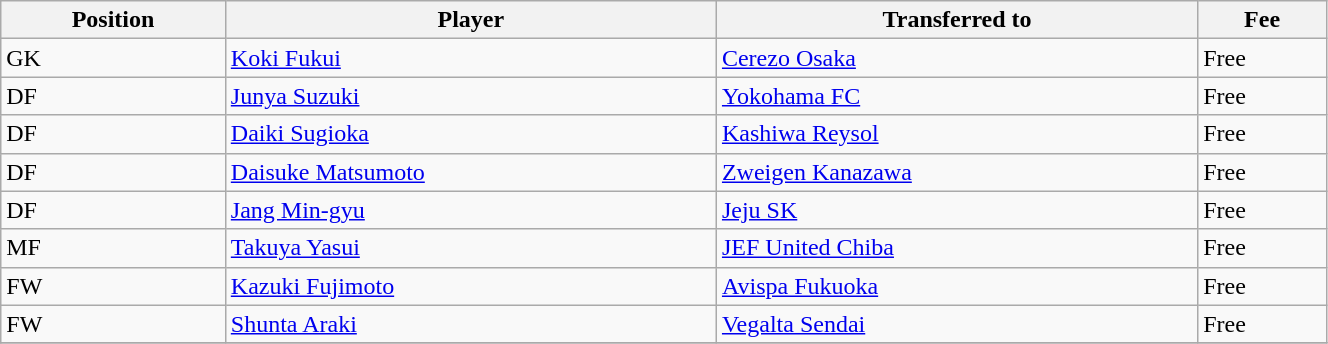<table class="wikitable sortable" style="width:70%; text-align:center; font-size:100%; text-align:left;">
<tr>
<th>Position</th>
<th>Player</th>
<th>Transferred to</th>
<th>Fee</th>
</tr>
<tr>
<td>GK</td>
<td> <a href='#'>Koki Fukui</a></td>
<td> <a href='#'>Cerezo Osaka</a></td>
<td>Free </td>
</tr>
<tr>
<td>DF</td>
<td> <a href='#'>Junya Suzuki</a></td>
<td> <a href='#'>Yokohama FC</a></td>
<td>Free </td>
</tr>
<tr>
<td>DF</td>
<td> <a href='#'>Daiki Sugioka</a></td>
<td> <a href='#'>Kashiwa Reysol</a></td>
<td>Free </td>
</tr>
<tr>
<td>DF</td>
<td> <a href='#'>Daisuke Matsumoto</a></td>
<td> <a href='#'>Zweigen Kanazawa</a></td>
<td>Free </td>
</tr>
<tr>
<td>DF</td>
<td> <a href='#'>Jang Min-gyu</a></td>
<td> <a href='#'>Jeju SK</a></td>
<td>Free </td>
</tr>
<tr>
<td>MF</td>
<td> <a href='#'>Takuya Yasui</a></td>
<td> <a href='#'>JEF United Chiba</a></td>
<td>Free</td>
</tr>
<tr>
<td>FW</td>
<td> <a href='#'>Kazuki Fujimoto</a></td>
<td> <a href='#'>Avispa Fukuoka</a></td>
<td>Free </td>
</tr>
<tr>
<td>FW</td>
<td> <a href='#'>Shunta Araki</a></td>
<td> <a href='#'>Vegalta Sendai</a></td>
<td>Free </td>
</tr>
<tr>
</tr>
</table>
